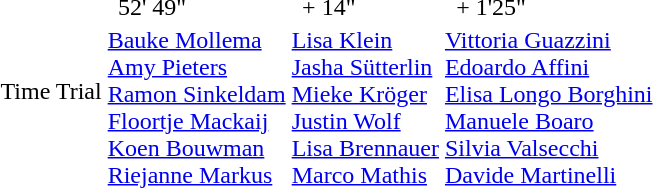<table>
<tr bgcolor="#cccccc"| colspan=7 | >
</tr>
<tr>
<td rowspan=2>Time Trial</td>
<td></td>
<td>52' 49"</td>
<td></td>
<td>+ 14"</td>
<td></td>
<td>+ 1'25"</td>
</tr>
<tr>
<td colspan=2><a href='#'>Bauke Mollema</a> <br> <a href='#'>Amy Pieters</a> <br> <a href='#'>Ramon Sinkeldam</a> <br> <a href='#'>Floortje Mackaij</a> <br> <a href='#'>Koen Bouwman</a> <br> <a href='#'>Riejanne Markus</a></td>
<td colspan=2><a href='#'>Lisa Klein</a> <br> <a href='#'>Jasha Sütterlin</a> <br> <a href='#'>Mieke Kröger</a> <br> <a href='#'>Justin Wolf</a> <br> <a href='#'>Lisa Brennauer</a> <br> <a href='#'>Marco Mathis</a></td>
<td colspan=2><a href='#'>Vittoria Guazzini</a> <br> <a href='#'>Edoardo Affini</a> <br> <a href='#'>Elisa Longo Borghini</a> <br> <a href='#'>Manuele Boaro</a> <br> <a href='#'>Silvia Valsecchi</a> <br> <a href='#'>Davide Martinelli</a></td>
</tr>
</table>
